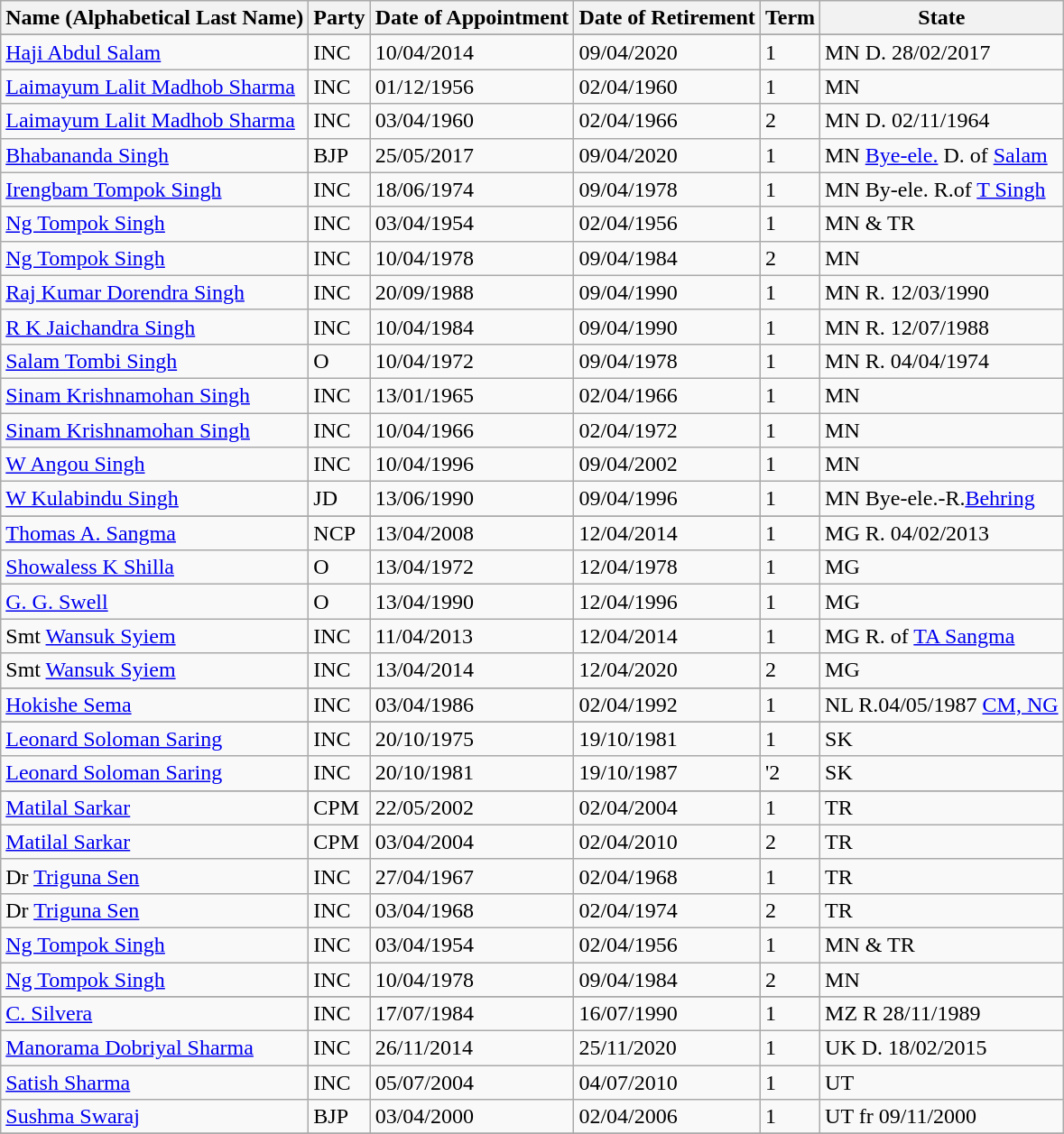<table class="wikitable sortable">
<tr>
<th>Name (Alphabetical Last Name)</th>
<th>Party</th>
<th>Date of Appointment</th>
<th>Date of Retirement</th>
<th>Term</th>
<th>State</th>
</tr>
<tr>
</tr>
<tr>
<td><a href='#'>Haji Abdul Salam</a></td>
<td>INC</td>
<td>10/04/2014</td>
<td>09/04/2020</td>
<td>1</td>
<td>MN D. 28/02/2017</td>
</tr>
<tr>
<td><a href='#'>Laimayum Lalit Madhob Sharma</a></td>
<td>INC</td>
<td>01/12/1956</td>
<td>02/04/1960</td>
<td>1</td>
<td>MN</td>
</tr>
<tr>
<td><a href='#'>Laimayum Lalit Madhob Sharma</a></td>
<td>INC</td>
<td>03/04/1960</td>
<td>02/04/1966</td>
<td>2</td>
<td>MN D. 02/11/1964</td>
</tr>
<tr>
<td><a href='#'>Bhabananda Singh</a></td>
<td>BJP</td>
<td>25/05/2017</td>
<td>09/04/2020</td>
<td>1</td>
<td>MN <a href='#'>Bye-ele.</a> D. of <a href='#'>Salam</a></td>
</tr>
<tr>
<td><a href='#'>Irengbam Tompok Singh</a></td>
<td>INC</td>
<td>18/06/1974</td>
<td>09/04/1978</td>
<td>1</td>
<td>MN By-ele. R.of <a href='#'>T Singh</a></td>
</tr>
<tr>
<td><a href='#'>Ng Tompok Singh</a></td>
<td>INC</td>
<td>03/04/1954</td>
<td>02/04/1956</td>
<td>1</td>
<td>MN & TR</td>
</tr>
<tr>
<td><a href='#'>Ng Tompok Singh</a></td>
<td>INC</td>
<td>10/04/1978</td>
<td>09/04/1984</td>
<td>2</td>
<td>MN</td>
</tr>
<tr>
<td><a href='#'>Raj Kumar Dorendra Singh</a></td>
<td>INC</td>
<td>20/09/1988</td>
<td>09/04/1990</td>
<td>1</td>
<td>MN R. 12/03/1990</td>
</tr>
<tr>
<td><a href='#'>R K Jaichandra Singh</a></td>
<td>INC</td>
<td>10/04/1984</td>
<td>09/04/1990</td>
<td>1</td>
<td>MN R. 12/07/1988</td>
</tr>
<tr>
<td><a href='#'>Salam Tombi Singh</a></td>
<td>O</td>
<td>10/04/1972</td>
<td>09/04/1978</td>
<td>1</td>
<td>MN R. 04/04/1974</td>
</tr>
<tr>
<td><a href='#'>Sinam Krishnamohan Singh</a></td>
<td>INC</td>
<td>13/01/1965</td>
<td>02/04/1966</td>
<td>1</td>
<td>MN</td>
</tr>
<tr>
<td><a href='#'>Sinam Krishnamohan Singh</a></td>
<td>INC</td>
<td>10/04/1966</td>
<td>02/04/1972</td>
<td>1</td>
<td>MN</td>
</tr>
<tr>
<td><a href='#'>W Angou Singh</a></td>
<td>INC</td>
<td>10/04/1996</td>
<td>09/04/2002</td>
<td>1</td>
<td>MN</td>
</tr>
<tr>
<td><a href='#'>W Kulabindu Singh</a></td>
<td>JD</td>
<td>13/06/1990</td>
<td>09/04/1996</td>
<td>1</td>
<td>MN Bye-ele.-R.<a href='#'>Behring</a></td>
</tr>
<tr>
</tr>
<tr>
<td><a href='#'>Thomas A. Sangma</a></td>
<td>NCP</td>
<td>13/04/2008</td>
<td>12/04/2014</td>
<td>1</td>
<td>MG R. 04/02/2013</td>
</tr>
<tr>
<td><a href='#'>Showaless K Shilla</a></td>
<td>O</td>
<td>13/04/1972</td>
<td>12/04/1978</td>
<td>1</td>
<td>MG</td>
</tr>
<tr>
<td><a href='#'>G. G. Swell</a></td>
<td>O</td>
<td>13/04/1990</td>
<td>12/04/1996</td>
<td>1</td>
<td>MG</td>
</tr>
<tr>
<td>Smt <a href='#'>Wansuk Syiem</a></td>
<td>INC</td>
<td>11/04/2013</td>
<td>12/04/2014</td>
<td>1</td>
<td>MG R. of <a href='#'>TA Sangma</a></td>
</tr>
<tr>
<td>Smt <a href='#'>Wansuk Syiem</a></td>
<td>INC</td>
<td>13/04/2014</td>
<td>12/04/2020</td>
<td>2</td>
<td>MG</td>
</tr>
<tr>
</tr>
<tr>
<td><a href='#'>Hokishe Sema</a></td>
<td>INC</td>
<td>03/04/1986</td>
<td>02/04/1992</td>
<td>1</td>
<td>NL R.04/05/1987 <a href='#'>CM, NG</a></td>
</tr>
<tr>
</tr>
<tr>
<td><a href='#'>Leonard Soloman Saring</a></td>
<td>INC</td>
<td>20/10/1975</td>
<td>19/10/1981</td>
<td>1</td>
<td>SK</td>
</tr>
<tr>
<td><a href='#'>Leonard Soloman Saring</a></td>
<td>INC</td>
<td>20/10/1981</td>
<td>19/10/1987</td>
<td>'2</td>
<td>SK</td>
</tr>
<tr>
</tr>
<tr>
<td><a href='#'>Matilal Sarkar</a></td>
<td>CPM</td>
<td>22/05/2002</td>
<td>02/04/2004</td>
<td>1</td>
<td>TR</td>
</tr>
<tr>
<td><a href='#'>Matilal Sarkar</a></td>
<td>CPM</td>
<td>03/04/2004</td>
<td>02/04/2010</td>
<td>2</td>
<td>TR</td>
</tr>
<tr>
<td>Dr <a href='#'>Triguna Sen</a></td>
<td>INC</td>
<td>27/04/1967</td>
<td>02/04/1968</td>
<td>1</td>
<td>TR</td>
</tr>
<tr>
<td>Dr <a href='#'>Triguna Sen</a></td>
<td>INC</td>
<td>03/04/1968</td>
<td>02/04/1974</td>
<td>2</td>
<td>TR</td>
</tr>
<tr>
<td><a href='#'>Ng Tompok Singh</a></td>
<td>INC</td>
<td>03/04/1954</td>
<td>02/04/1956</td>
<td>1</td>
<td>MN & TR</td>
</tr>
<tr>
<td><a href='#'>Ng Tompok Singh</a></td>
<td>INC</td>
<td>10/04/1978</td>
<td>09/04/1984</td>
<td>2</td>
<td>MN</td>
</tr>
<tr>
</tr>
<tr>
<td><a href='#'>C. Silvera</a></td>
<td>INC</td>
<td>17/07/1984</td>
<td>16/07/1990</td>
<td>1</td>
<td>MZ R 28/11/1989</td>
</tr>
<tr>
<td><a href='#'>Manorama Dobriyal Sharma</a></td>
<td>INC</td>
<td>26/11/2014</td>
<td>25/11/2020</td>
<td>1</td>
<td>UK D. 18/02/2015</td>
</tr>
<tr>
<td><a href='#'>Satish Sharma</a></td>
<td>INC</td>
<td>05/07/2004</td>
<td>04/07/2010</td>
<td>1</td>
<td>UT</td>
</tr>
<tr>
<td><a href='#'>Sushma Swaraj</a></td>
<td>BJP</td>
<td>03/04/2000</td>
<td>02/04/2006</td>
<td>1</td>
<td>UT fr 09/11/2000</td>
</tr>
<tr>
</tr>
</table>
